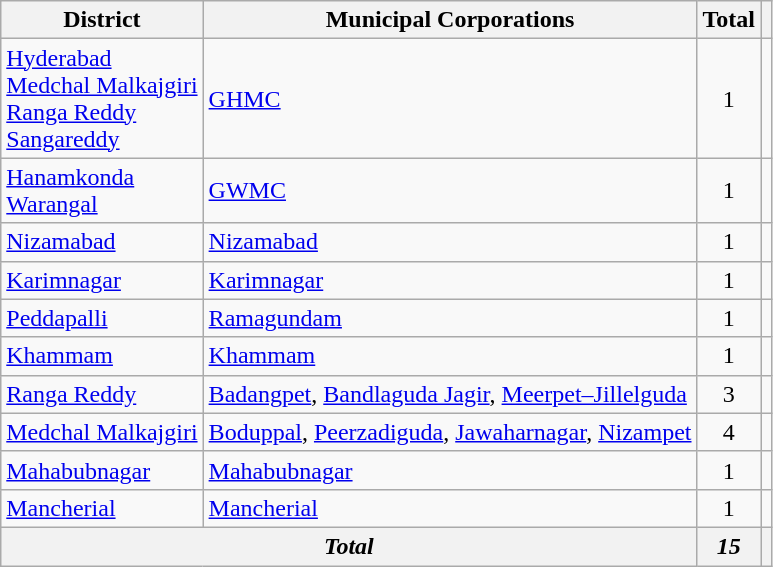<table class="sortable wikitable">
<tr>
<th class="unsortable">District</th>
<th class="unsortable">Municipal Corporations</th>
<th>Total</th>
<th class="unsortable"></th>
</tr>
<tr>
<td><a href='#'>Hyderabad</a><br><a href='#'>Medchal Malkajgiri</a><br><a href='#'>Ranga Reddy</a><br><a href='#'>Sangareddy</a></td>
<td><a href='#'>GHMC</a></td>
<td style="text-align:center">1</td>
<td></td>
</tr>
<tr>
<td><a href='#'>Hanamkonda</a><br><a href='#'>Warangal</a></td>
<td><a href='#'>GWMC</a></td>
<td style="text-align:center">1</td>
<td></td>
</tr>
<tr>
<td><a href='#'>Nizamabad</a></td>
<td><a href='#'>Nizamabad</a></td>
<td style="text-align:center">1</td>
<td></td>
</tr>
<tr>
<td><a href='#'>Karimnagar</a></td>
<td><a href='#'>Karimnagar</a></td>
<td style="text-align:center">1</td>
<td></td>
</tr>
<tr>
<td><a href='#'>Peddapalli</a></td>
<td><a href='#'>Ramagundam</a></td>
<td style="text-align:center">1</td>
<td></td>
</tr>
<tr>
<td><a href='#'>Khammam</a></td>
<td><a href='#'>Khammam</a></td>
<td style="text-align:center">1</td>
<td></td>
</tr>
<tr>
<td><a href='#'>Ranga Reddy</a></td>
<td><a href='#'>Badangpet</a>, <a href='#'>Bandlaguda Jagir</a>, <a href='#'>Meerpet–Jillelguda</a></td>
<td Style="text-align:center">3</td>
<td></td>
</tr>
<tr>
<td><a href='#'>Medchal Malkajgiri</a></td>
<td><a href='#'>Boduppal</a>, <a href='#'>Peerzadiguda</a>, <a href='#'>Jawaharnagar</a>, <a href='#'>Nizampet</a></td>
<td Style="text-align:center">4</td>
<td></td>
</tr>
<tr>
<td><a href='#'>Mahabubnagar</a></td>
<td><a href='#'>Mahabubnagar</a></td>
<td style="text-align:center">1</td>
<td></td>
</tr>
<tr>
<td><a href='#'>Mancherial</a></td>
<td><a href='#'>Mancherial</a></td>
<td style="text-align:center">1</td>
<td></td>
</tr>
<tr>
<th colspan="2" style="text-align:center;"><strong><em>Total</em></strong></th>
<th style="text-align:center"><strong><em>15</em></strong></th>
<th></th>
</tr>
</table>
